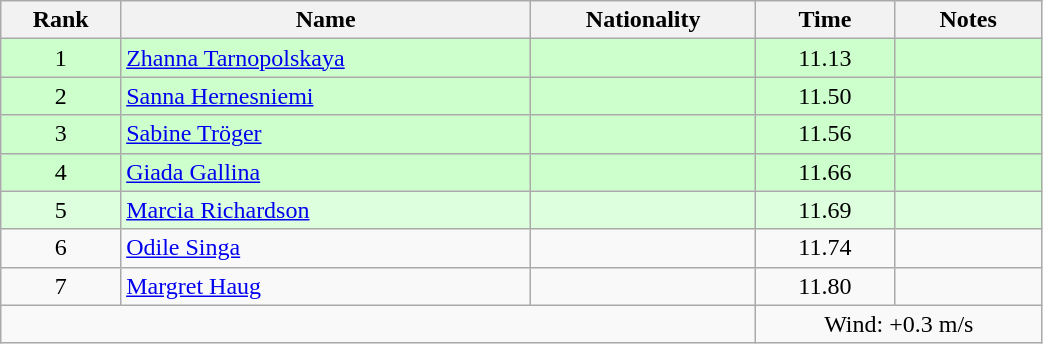<table class="wikitable sortable" style="text-align:center;width: 55%">
<tr>
<th>Rank</th>
<th>Name</th>
<th>Nationality</th>
<th>Time</th>
<th>Notes</th>
</tr>
<tr bgcolor=ccffcc>
<td>1</td>
<td align=left><a href='#'>Zhanna Tarnopolskaya</a></td>
<td align=left></td>
<td>11.13</td>
<td></td>
</tr>
<tr bgcolor=ccffcc>
<td>2</td>
<td align=left><a href='#'>Sanna Hernesniemi</a></td>
<td align=left></td>
<td>11.50</td>
<td></td>
</tr>
<tr bgcolor=ccffcc>
<td>3</td>
<td align=left><a href='#'>Sabine Tröger</a></td>
<td align=left></td>
<td>11.56</td>
<td></td>
</tr>
<tr bgcolor=ccffcc>
<td>4</td>
<td align=left><a href='#'>Giada Gallina</a></td>
<td align=left></td>
<td>11.66</td>
<td></td>
</tr>
<tr bgcolor=ddffdd>
<td>5</td>
<td align=left><a href='#'>Marcia Richardson</a></td>
<td align=left></td>
<td>11.69</td>
<td></td>
</tr>
<tr>
<td>6</td>
<td align=left><a href='#'>Odile Singa</a></td>
<td align=left></td>
<td>11.74</td>
<td></td>
</tr>
<tr>
<td>7</td>
<td align=left><a href='#'>Margret Haug</a></td>
<td align=left></td>
<td>11.80</td>
<td></td>
</tr>
<tr>
<td colspan="3"></td>
<td colspan="2">Wind: +0.3 m/s</td>
</tr>
</table>
